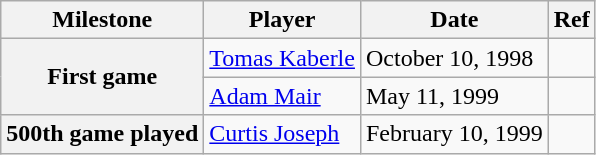<table class="wikitable">
<tr>
<th scope="col">Milestone</th>
<th scope="col">Player</th>
<th scope="col">Date</th>
<th scope="col">Ref</th>
</tr>
<tr>
<th rowspan=2>First game</th>
<td><a href='#'>Tomas Kaberle</a></td>
<td>October 10, 1998</td>
<td></td>
</tr>
<tr>
<td><a href='#'>Adam Mair</a></td>
<td>May 11, 1999</td>
<td></td>
</tr>
<tr>
<th>500th game played</th>
<td><a href='#'>Curtis Joseph</a></td>
<td>February 10, 1999</td>
<td></td>
</tr>
</table>
